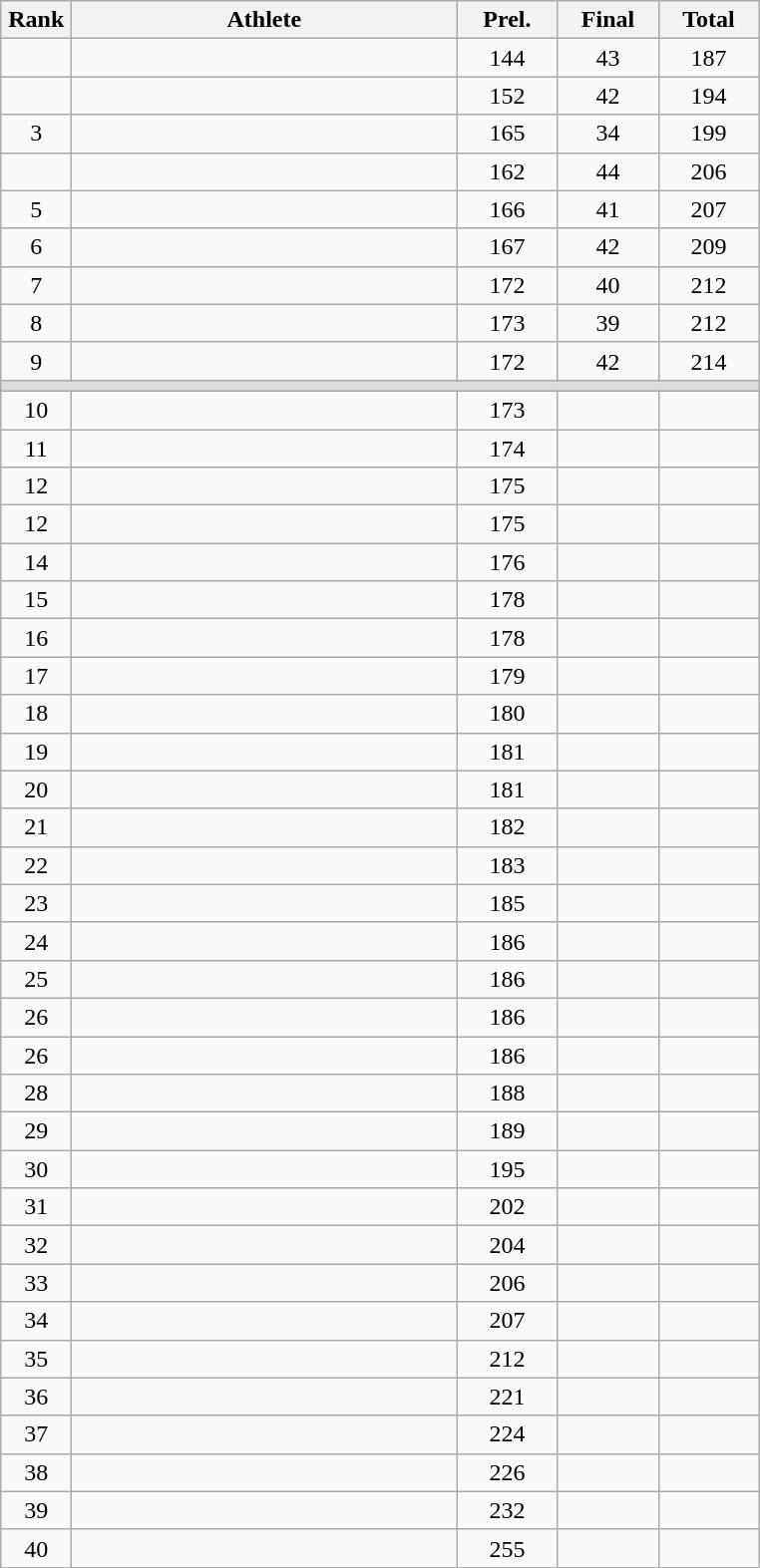<table class=wikitable style="text-align:center">
<tr>
<th width=40>Rank</th>
<th width=250>Athlete</th>
<th width=60>Prel.</th>
<th width=60>Final</th>
<th width=60>Total</th>
</tr>
<tr>
<td></td>
<td align=left></td>
<td>144</td>
<td>43</td>
<td>187</td>
</tr>
<tr>
<td></td>
<td align=left></td>
<td>152</td>
<td>42</td>
<td>194</td>
</tr>
<tr>
<td>3</td>
<td align=left></td>
<td>165</td>
<td>34</td>
<td>199</td>
</tr>
<tr>
<td></td>
<td align=left></td>
<td>162</td>
<td>44</td>
<td>206</td>
</tr>
<tr>
<td>5</td>
<td align=left></td>
<td>166</td>
<td>41</td>
<td>207</td>
</tr>
<tr>
<td>6</td>
<td align=left></td>
<td>167</td>
<td>42</td>
<td>209</td>
</tr>
<tr>
<td>7</td>
<td align=left></td>
<td>172</td>
<td>40</td>
<td>212</td>
</tr>
<tr>
<td>8</td>
<td align=left></td>
<td>173</td>
<td>39</td>
<td>212</td>
</tr>
<tr>
<td>9</td>
<td align=left></td>
<td>172</td>
<td>42</td>
<td>214</td>
</tr>
<tr bgcolor=#DDDDDD>
<td colspan=5></td>
</tr>
<tr>
<td>10</td>
<td align=left></td>
<td>173</td>
<td></td>
<td></td>
</tr>
<tr>
<td>11</td>
<td align=left></td>
<td>174</td>
<td></td>
<td></td>
</tr>
<tr>
<td>12</td>
<td align=left></td>
<td>175</td>
<td></td>
<td></td>
</tr>
<tr>
<td>12</td>
<td align=left></td>
<td>175</td>
<td></td>
<td></td>
</tr>
<tr>
<td>14</td>
<td align=left></td>
<td>176</td>
<td></td>
<td></td>
</tr>
<tr>
<td>15</td>
<td align=left></td>
<td>178</td>
<td></td>
<td></td>
</tr>
<tr>
<td>16</td>
<td align=left></td>
<td>178</td>
<td></td>
<td></td>
</tr>
<tr>
<td>17</td>
<td align=left></td>
<td>179</td>
<td></td>
<td></td>
</tr>
<tr>
<td>18</td>
<td align=left></td>
<td>180</td>
<td></td>
<td></td>
</tr>
<tr>
<td>19</td>
<td align=left></td>
<td>181</td>
<td></td>
<td></td>
</tr>
<tr>
<td>20</td>
<td align=left></td>
<td>181</td>
<td></td>
<td></td>
</tr>
<tr>
<td>21</td>
<td align=left></td>
<td>182</td>
<td></td>
<td></td>
</tr>
<tr>
<td>22</td>
<td align=left></td>
<td>183</td>
<td></td>
<td></td>
</tr>
<tr>
<td>23</td>
<td align=left></td>
<td>185</td>
<td></td>
<td></td>
</tr>
<tr>
<td>24</td>
<td align=left></td>
<td>186</td>
<td></td>
<td></td>
</tr>
<tr>
<td>25</td>
<td align=left></td>
<td>186</td>
<td></td>
<td></td>
</tr>
<tr>
<td>26</td>
<td align=left></td>
<td>186</td>
<td></td>
<td></td>
</tr>
<tr>
<td>26</td>
<td align=left></td>
<td>186</td>
<td></td>
<td></td>
</tr>
<tr>
<td>28</td>
<td align=left></td>
<td>188</td>
<td></td>
<td></td>
</tr>
<tr>
<td>29</td>
<td align=left></td>
<td>189</td>
<td></td>
<td></td>
</tr>
<tr>
<td>30</td>
<td align=left></td>
<td>195</td>
<td></td>
<td></td>
</tr>
<tr>
<td>31</td>
<td align=left></td>
<td>202</td>
<td></td>
<td></td>
</tr>
<tr>
<td>32</td>
<td align=left></td>
<td>204</td>
<td></td>
<td></td>
</tr>
<tr>
<td>33</td>
<td align=left></td>
<td>206</td>
<td></td>
<td></td>
</tr>
<tr>
<td>34</td>
<td align=left></td>
<td>207</td>
<td></td>
<td></td>
</tr>
<tr>
<td>35</td>
<td align=left></td>
<td>212</td>
<td></td>
<td></td>
</tr>
<tr>
<td>36</td>
<td align=left></td>
<td>221</td>
<td></td>
<td></td>
</tr>
<tr>
<td>37</td>
<td align=left></td>
<td>224</td>
<td></td>
<td></td>
</tr>
<tr>
<td>38</td>
<td align=left></td>
<td>226</td>
<td></td>
<td></td>
</tr>
<tr>
<td>39</td>
<td align=left></td>
<td>232</td>
<td></td>
<td></td>
</tr>
<tr>
<td>40</td>
<td align=left></td>
<td>255</td>
<td></td>
<td></td>
</tr>
</table>
